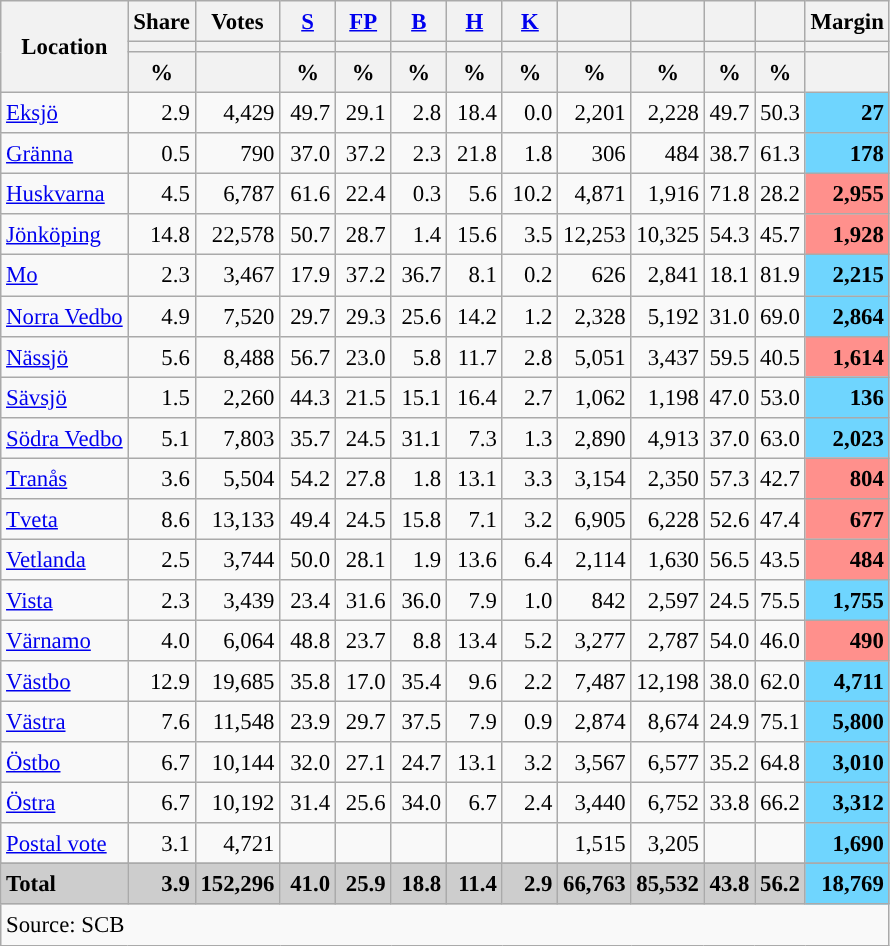<table class="wikitable sortable" style="text-align:right; font-size:95%; line-height:20px;">
<tr>
<th rowspan="3">Location</th>
<th>Share</th>
<th>Votes</th>
<th width="30px" class="unsortable"><a href='#'>S</a></th>
<th width="30px" class="unsortable"><a href='#'>FP</a></th>
<th width="30px" class="unsortable"><a href='#'>B</a></th>
<th width="30px" class="unsortable"><a href='#'>H</a></th>
<th width="30px" class="unsortable"><a href='#'>K</a></th>
<th></th>
<th></th>
<th></th>
<th></th>
<th>Margin</th>
</tr>
<tr>
<th></th>
<th></th>
<th style="background:"></th>
<th style="background:"></th>
<th style="background:"></th>
<th style="background:"></th>
<th style="background:"></th>
<th style="background:"></th>
<th style="background:"></th>
<th style="background:"></th>
<th style="background:"></th>
<th></th>
</tr>
<tr>
<th data-sort-type="number">%</th>
<th></th>
<th data-sort-type="number">%</th>
<th data-sort-type="number">%</th>
<th data-sort-type="number">%</th>
<th data-sort-type="number">%</th>
<th data-sort-type="number">%</th>
<th data-sort-type="number">%</th>
<th data-sort-type="number">%</th>
<th data-sort-type="number">%</th>
<th data-sort-type="number">%</th>
<th data-sort-type="number"></th>
</tr>
<tr>
<td align=left><a href='#'>Eksjö</a></td>
<td>2.9</td>
<td>4,429</td>
<td>49.7</td>
<td>29.1</td>
<td>2.8</td>
<td>18.4</td>
<td>0.0</td>
<td>2,201</td>
<td>2,228</td>
<td>49.7</td>
<td>50.3</td>
<td bgcolor=#6fd5fe><strong>27</strong></td>
</tr>
<tr>
<td align=left><a href='#'>Gränna</a></td>
<td>0.5</td>
<td>790</td>
<td>37.0</td>
<td>37.2</td>
<td>2.3</td>
<td>21.8</td>
<td>1.8</td>
<td>306</td>
<td>484</td>
<td>38.7</td>
<td>61.3</td>
<td bgcolor=#6fd5fe><strong>178</strong></td>
</tr>
<tr>
<td align=left><a href='#'>Huskvarna</a></td>
<td>4.5</td>
<td>6,787</td>
<td>61.6</td>
<td>22.4</td>
<td>0.3</td>
<td>5.6</td>
<td>10.2</td>
<td>4,871</td>
<td>1,916</td>
<td>71.8</td>
<td>28.2</td>
<td bgcolor=#ff908c><strong>2,955</strong></td>
</tr>
<tr>
<td align=left><a href='#'>Jönköping</a></td>
<td>14.8</td>
<td>22,578</td>
<td>50.7</td>
<td>28.7</td>
<td>1.4</td>
<td>15.6</td>
<td>3.5</td>
<td>12,253</td>
<td>10,325</td>
<td>54.3</td>
<td>45.7</td>
<td bgcolor=#ff908c><strong>1,928</strong></td>
</tr>
<tr>
<td align=left><a href='#'>Mo</a></td>
<td>2.3</td>
<td>3,467</td>
<td>17.9</td>
<td>37.2</td>
<td>36.7</td>
<td>8.1</td>
<td>0.2</td>
<td>626</td>
<td>2,841</td>
<td>18.1</td>
<td>81.9</td>
<td bgcolor=#6fd5fe><strong>2,215</strong></td>
</tr>
<tr>
<td align=left><a href='#'>Norra Vedbo</a></td>
<td>4.9</td>
<td>7,520</td>
<td>29.7</td>
<td>29.3</td>
<td>25.6</td>
<td>14.2</td>
<td>1.2</td>
<td>2,328</td>
<td>5,192</td>
<td>31.0</td>
<td>69.0</td>
<td bgcolor=#6fd5fe><strong>2,864</strong></td>
</tr>
<tr>
<td align=left><a href='#'>Nässjö</a></td>
<td>5.6</td>
<td>8,488</td>
<td>56.7</td>
<td>23.0</td>
<td>5.8</td>
<td>11.7</td>
<td>2.8</td>
<td>5,051</td>
<td>3,437</td>
<td>59.5</td>
<td>40.5</td>
<td bgcolor=#ff908c><strong>1,614</strong></td>
</tr>
<tr>
<td align=left><a href='#'>Sävsjö</a></td>
<td>1.5</td>
<td>2,260</td>
<td>44.3</td>
<td>21.5</td>
<td>15.1</td>
<td>16.4</td>
<td>2.7</td>
<td>1,062</td>
<td>1,198</td>
<td>47.0</td>
<td>53.0</td>
<td bgcolor=#6fd5fe><strong>136</strong></td>
</tr>
<tr>
<td align=left><a href='#'>Södra Vedbo</a></td>
<td>5.1</td>
<td>7,803</td>
<td>35.7</td>
<td>24.5</td>
<td>31.1</td>
<td>7.3</td>
<td>1.3</td>
<td>2,890</td>
<td>4,913</td>
<td>37.0</td>
<td>63.0</td>
<td bgcolor=#6fd5fe><strong>2,023</strong></td>
</tr>
<tr>
<td align=left><a href='#'>Tranås</a></td>
<td>3.6</td>
<td>5,504</td>
<td>54.2</td>
<td>27.8</td>
<td>1.8</td>
<td>13.1</td>
<td>3.3</td>
<td>3,154</td>
<td>2,350</td>
<td>57.3</td>
<td>42.7</td>
<td bgcolor=#ff908c><strong>804</strong></td>
</tr>
<tr>
<td align=left><a href='#'>Tveta</a></td>
<td>8.6</td>
<td>13,133</td>
<td>49.4</td>
<td>24.5</td>
<td>15.8</td>
<td>7.1</td>
<td>3.2</td>
<td>6,905</td>
<td>6,228</td>
<td>52.6</td>
<td>47.4</td>
<td bgcolor=#ff908c><strong>677</strong></td>
</tr>
<tr>
<td align=left><a href='#'>Vetlanda</a></td>
<td>2.5</td>
<td>3,744</td>
<td>50.0</td>
<td>28.1</td>
<td>1.9</td>
<td>13.6</td>
<td>6.4</td>
<td>2,114</td>
<td>1,630</td>
<td>56.5</td>
<td>43.5</td>
<td bgcolor=#ff908c><strong>484</strong></td>
</tr>
<tr>
<td align=left><a href='#'>Vista</a></td>
<td>2.3</td>
<td>3,439</td>
<td>23.4</td>
<td>31.6</td>
<td>36.0</td>
<td>7.9</td>
<td>1.0</td>
<td>842</td>
<td>2,597</td>
<td>24.5</td>
<td>75.5</td>
<td bgcolor=#6fd5fe><strong>1,755</strong></td>
</tr>
<tr>
<td align=left><a href='#'>Värnamo</a></td>
<td>4.0</td>
<td>6,064</td>
<td>48.8</td>
<td>23.7</td>
<td>8.8</td>
<td>13.4</td>
<td>5.2</td>
<td>3,277</td>
<td>2,787</td>
<td>54.0</td>
<td>46.0</td>
<td bgcolor=#ff908c><strong>490</strong></td>
</tr>
<tr>
<td align=left><a href='#'>Västbo</a></td>
<td>12.9</td>
<td>19,685</td>
<td>35.8</td>
<td>17.0</td>
<td>35.4</td>
<td>9.6</td>
<td>2.2</td>
<td>7,487</td>
<td>12,198</td>
<td>38.0</td>
<td>62.0</td>
<td bgcolor=#6fd5fe><strong>4,711</strong></td>
</tr>
<tr>
<td align=left><a href='#'>Västra</a></td>
<td>7.6</td>
<td>11,548</td>
<td>23.9</td>
<td>29.7</td>
<td>37.5</td>
<td>7.9</td>
<td>0.9</td>
<td>2,874</td>
<td>8,674</td>
<td>24.9</td>
<td>75.1</td>
<td bgcolor=#6fd5fe><strong>5,800</strong></td>
</tr>
<tr>
<td align=left><a href='#'>Östbo</a></td>
<td>6.7</td>
<td>10,144</td>
<td>32.0</td>
<td>27.1</td>
<td>24.7</td>
<td>13.1</td>
<td>3.2</td>
<td>3,567</td>
<td>6,577</td>
<td>35.2</td>
<td>64.8</td>
<td bgcolor=#6fd5fe><strong>3,010</strong></td>
</tr>
<tr>
<td align=left><a href='#'>Östra</a></td>
<td>6.7</td>
<td>10,192</td>
<td>31.4</td>
<td>25.6</td>
<td>34.0</td>
<td>6.7</td>
<td>2.4</td>
<td>3,440</td>
<td>6,752</td>
<td>33.8</td>
<td>66.2</td>
<td bgcolor=#6fd5fe><strong>3,312</strong></td>
</tr>
<tr>
<td align=left><a href='#'>Postal vote</a></td>
<td>3.1</td>
<td>4,721</td>
<td></td>
<td></td>
<td></td>
<td></td>
<td></td>
<td>1,515</td>
<td>3,205</td>
<td></td>
<td></td>
<td bgcolor=#6fd5fe><strong>1,690</strong></td>
</tr>
<tr>
</tr>
<tr style="background:#CDCDCD;">
<td align=left><strong>Total</strong></td>
<td><strong>3.9</strong></td>
<td><strong>152,296</strong></td>
<td><strong>41.0</strong></td>
<td><strong>25.9</strong></td>
<td><strong>18.8</strong></td>
<td><strong>11.4</strong></td>
<td><strong>2.9</strong></td>
<td><strong>66,763</strong></td>
<td><strong>85,532</strong></td>
<td><strong>43.8</strong></td>
<td><strong>56.2</strong></td>
<td bgcolor=#6fd5fe><strong>18,769</strong></td>
</tr>
<tr>
<td align=left colspan=13>Source: SCB </td>
</tr>
</table>
